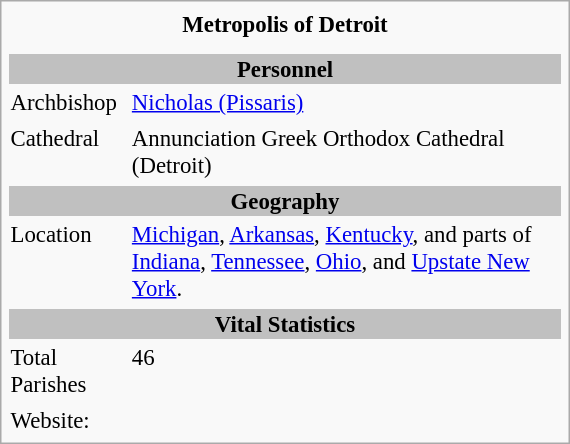<table class ="infobox" style="width: 25em; text-align: left; font-size: 95%;">
<tr align=center>
<th colspan=2><strong>Metropolis of Detroit</strong></th>
</tr>
<tr align=center>
<th colspan=2></th>
</tr>
<tr>
<th colspan=2></th>
</tr>
<tr ---- align=center bgcolor="c0c0c0">
<th colspan=2><strong>Personnel</strong></th>
</tr>
<tr ---->
<td>Archbishop</td>
<td><a href='#'>Nicholas (Pissaris)</a></td>
</tr>
<tr>
</tr>
<tr>
<td>Cathedral</td>
<td>Annunciation Greek Orthodox Cathedral (Detroit)</td>
</tr>
<tr>
</tr>
<tr ---- align=center bgcolor="c0c0c0">
<th colspan=2><strong>Geography</strong></th>
</tr>
<tr>
<td>Location</td>
<td><a href='#'>Michigan</a>, <a href='#'>Arkansas</a>, <a href='#'>Kentucky</a>, and parts of <a href='#'>Indiana</a>, <a href='#'>Tennessee</a>, <a href='#'>Ohio</a>, and <a href='#'>Upstate New York</a>.</td>
</tr>
<tr>
</tr>
<tr ---- align=center bgcolor="c0c0c0">
<th colspan=2><strong>Vital Statistics</strong></th>
</tr>
<tr>
<td>Total Parishes</td>
<td>46</td>
</tr>
<tr>
</tr>
<tr>
<td>Website:</td>
<td></td>
</tr>
</table>
